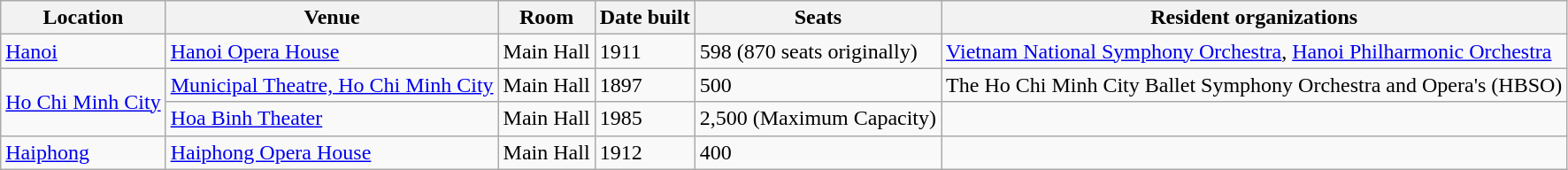<table class="wikitable">
<tr>
<th>Location</th>
<th>Venue</th>
<th>Room</th>
<th>Date built</th>
<th>Seats</th>
<th>Resident organizations</th>
</tr>
<tr>
<td><a href='#'>Hanoi</a></td>
<td><a href='#'>Hanoi Opera House</a></td>
<td>Main Hall</td>
<td>1911</td>
<td>598 (870 seats originally)</td>
<td><a href='#'>Vietnam National Symphony Orchestra</a>, <a href='#'>Hanoi Philharmonic Orchestra</a></td>
</tr>
<tr>
<td rowspan="2"><a href='#'>Ho Chi Minh City</a></td>
<td><a href='#'>Municipal Theatre, Ho Chi Minh City</a></td>
<td>Main Hall</td>
<td>1897</td>
<td>500</td>
<td>The Ho Chi Minh City Ballet Symphony Orchestra and Opera's (HBSO)</td>
</tr>
<tr>
<td><a href='#'>Hoa Binh Theater</a></td>
<td>Main Hall</td>
<td>1985</td>
<td>2,500 (Maximum Capacity)</td>
<td></td>
</tr>
<tr>
<td><a href='#'>Haiphong</a></td>
<td><a href='#'>Haiphong Opera House</a></td>
<td>Main Hall</td>
<td>1912</td>
<td>400</td>
<td></td>
</tr>
</table>
